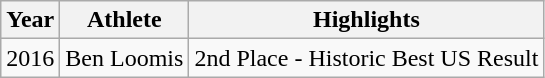<table class="wikitable">
<tr>
<th>Year</th>
<th>Athlete</th>
<th>Highlights</th>
</tr>
<tr>
<td>2016</td>
<td>Ben Loomis</td>
<td>2nd Place - Historic Best US Result</td>
</tr>
</table>
